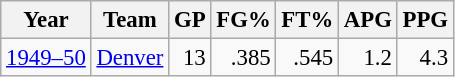<table class="wikitable sortable" style="font-size:95%; text-align:right;">
<tr>
<th>Year</th>
<th>Team</th>
<th>GP</th>
<th>FG%</th>
<th>FT%</th>
<th>APG</th>
<th>PPG</th>
</tr>
<tr>
<td style="text-align:left;"><a href='#'>1949–50</a></td>
<td style="text-align:left;"><a href='#'>Denver</a></td>
<td>13</td>
<td>.385</td>
<td>.545</td>
<td>1.2</td>
<td>4.3</td>
</tr>
</table>
